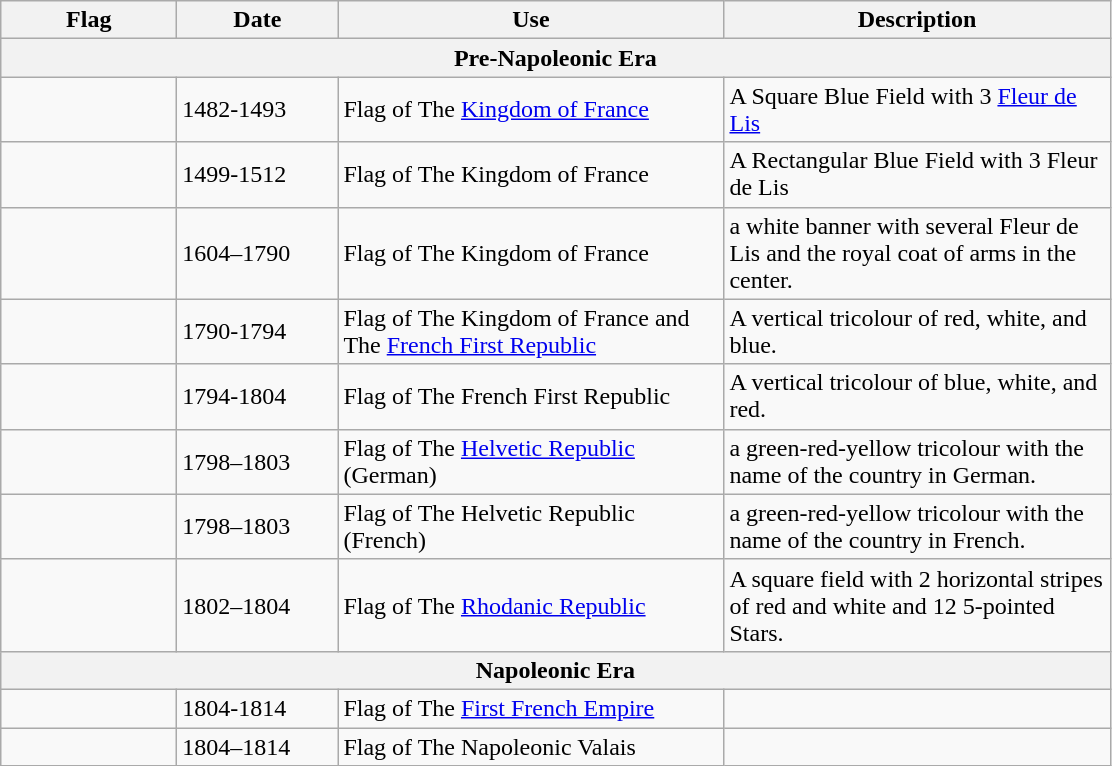<table class="wikitable">
<tr>
<th style="width:110px;">Flag</th>
<th style="width:100px;">Date</th>
<th style="width:250px;">Use</th>
<th style="width:250px;">Description</th>
</tr>
<tr>
<th colspan="4">Pre-Napoleonic Era</th>
</tr>
<tr>
<td></td>
<td>1482-1493</td>
<td>Flag of The <a href='#'>Kingdom of France</a></td>
<td>A Square Blue Field with 3 <a href='#'>Fleur de Lis</a></td>
</tr>
<tr>
<td></td>
<td>1499-1512</td>
<td>Flag of The Kingdom of France</td>
<td>A Rectangular Blue Field with 3 Fleur de Lis</td>
</tr>
<tr>
<td></td>
<td>1604–1790</td>
<td>Flag of The Kingdom of France</td>
<td>a white banner with several Fleur de Lis and the royal coat of arms in the center.</td>
</tr>
<tr>
<td></td>
<td>1790-1794</td>
<td>Flag of The Kingdom of France and The <a href='#'>French First Republic</a></td>
<td>A vertical tricolour of red, white, and blue.</td>
</tr>
<tr>
<td></td>
<td>1794-1804</td>
<td>Flag of The French First Republic</td>
<td>A vertical tricolour of blue, white, and red.</td>
</tr>
<tr>
<td></td>
<td>1798–1803</td>
<td>Flag of The <a href='#'>Helvetic Republic</a> (German)</td>
<td>a green-red-yellow tricolour with the name of the country in German.</td>
</tr>
<tr>
<td></td>
<td>1798–1803</td>
<td>Flag of The Helvetic Republic (French)</td>
<td>a green-red-yellow tricolour with the name of the country in French.</td>
</tr>
<tr>
<td></td>
<td>1802–1804</td>
<td>Flag of The <a href='#'>Rhodanic Republic</a></td>
<td>A square field with 2 horizontal stripes of red and white and 12 5-pointed Stars.</td>
</tr>
<tr>
<th colspan="4">Napoleonic Era</th>
</tr>
<tr>
<td></td>
<td>1804-1814</td>
<td>Flag of The <a href='#'>First French Empire</a></td>
<td></td>
</tr>
<tr>
<td></td>
<td>1804–1814</td>
<td>Flag of The Napoleonic Valais</td>
<td></td>
</tr>
</table>
